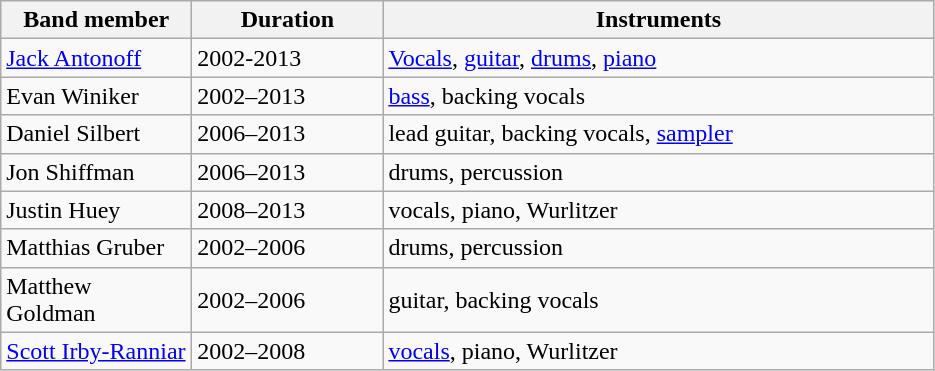<table class="wikitable">
<tr>
<th width=120>Band member</th>
<th width=120>Duration</th>
<th width=360>Instruments</th>
</tr>
<tr>
<td><a href='#'>Jack Antonoff</a></td>
<td>2002-2013</td>
<td><a href='#'>Vocals</a>, <a href='#'>guitar</a>, <a href='#'>drums</a>, <a href='#'>piano</a></td>
</tr>
<tr>
<td>Evan Winiker</td>
<td>2002–2013</td>
<td><a href='#'>bass</a>, backing vocals</td>
</tr>
<tr>
<td>Daniel Silbert</td>
<td>2006–2013</td>
<td>lead guitar, backing vocals, <a href='#'>sampler</a></td>
</tr>
<tr>
<td>Jon Shiffman</td>
<td>2006–2013</td>
<td>drums, percussion</td>
</tr>
<tr>
<td>Justin Huey</td>
<td>2008–2013</td>
<td>vocals, piano, Wurlitzer</td>
</tr>
<tr>
<td>Matthias Gruber</td>
<td>2002–2006</td>
<td>drums, percussion</td>
</tr>
<tr>
<td>Matthew Goldman</td>
<td>2002–2006</td>
<td>guitar, backing vocals</td>
</tr>
<tr>
<td><a href='#'>Scott Irby-Ranniar</a></td>
<td>2002–2008</td>
<td><a href='#'>vocals</a>, piano, Wurlitzer</td>
</tr>
</table>
